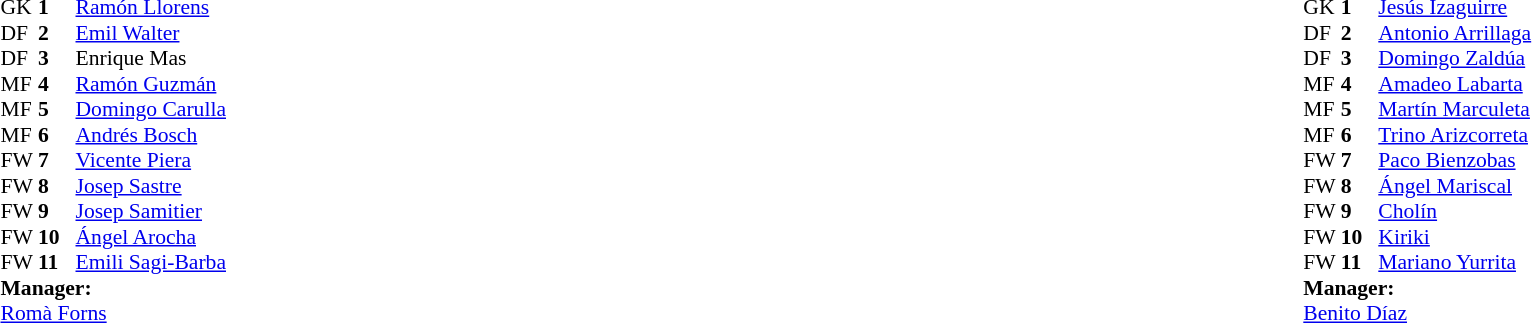<table width="100%">
<tr>
<td valign="top" width="50%"><br><table style="font-size: 90%" cellspacing="0" cellpadding="0">
<tr>
<td colspan="4"></td>
</tr>
<tr>
<th width=25></th>
<th width=25></th>
</tr>
<tr>
<td>GK</td>
<td><strong>1</strong></td>
<td> <a href='#'>Ramón Llorens</a></td>
</tr>
<tr>
<td>DF</td>
<td><strong>2</strong></td>
<td> <a href='#'>Emil Walter</a></td>
</tr>
<tr>
<td>DF</td>
<td><strong>3</strong></td>
<td> Enrique Mas</td>
</tr>
<tr>
<td>MF</td>
<td><strong>4</strong></td>
<td> <a href='#'>Ramón Guzmán</a></td>
<td></td>
</tr>
<tr>
<td>MF</td>
<td><strong>5</strong></td>
<td> <a href='#'>Domingo Carulla</a></td>
</tr>
<tr>
<td>MF</td>
<td><strong>6</strong></td>
<td> <a href='#'>Andrés Bosch</a></td>
</tr>
<tr>
<td>FW</td>
<td><strong>7</strong></td>
<td> <a href='#'>Vicente Piera</a></td>
</tr>
<tr>
<td>FW</td>
<td><strong>8</strong></td>
<td> <a href='#'>Josep Sastre</a></td>
</tr>
<tr>
<td>FW</td>
<td><strong>9</strong></td>
<td> <a href='#'>Josep Samitier</a></td>
</tr>
<tr>
<td>FW</td>
<td><strong>10</strong></td>
<td> <a href='#'>Ángel Arocha</a></td>
</tr>
<tr>
<td>FW</td>
<td><strong>11</strong></td>
<td> <a href='#'>Emili Sagi-Barba</a></td>
</tr>
<tr>
<td colspan=3><strong>Manager:</strong></td>
</tr>
<tr>
<td colspan=4> <a href='#'>Romà Forns</a></td>
</tr>
</table>
</td>
<td valign="top" width="50%"><br><table style="font-size: 90%" cellspacing="0" cellpadding="0" align=center>
<tr>
<td colspan="4"></td>
</tr>
<tr>
<th width=25></th>
<th width=25></th>
</tr>
<tr>
<td>GK</td>
<td><strong>1</strong></td>
<td> <a href='#'>Jesús Izaguirre</a></td>
</tr>
<tr>
<td>DF</td>
<td><strong>2</strong></td>
<td> <a href='#'>Antonio Arrillaga</a></td>
</tr>
<tr>
<td>DF</td>
<td><strong>3</strong></td>
<td> <a href='#'>Domingo Zaldúa</a></td>
</tr>
<tr>
<td>MF</td>
<td><strong>4</strong></td>
<td> <a href='#'>Amadeo Labarta</a></td>
</tr>
<tr>
<td>MF</td>
<td><strong>5</strong></td>
<td> <a href='#'>Martín Marculeta</a></td>
</tr>
<tr>
<td>MF</td>
<td><strong>6</strong></td>
<td> <a href='#'>Trino Arizcorreta</a></td>
</tr>
<tr>
<td>FW</td>
<td><strong>7</strong></td>
<td> <a href='#'>Paco Bienzobas</a></td>
</tr>
<tr>
<td>FW</td>
<td><strong>8</strong></td>
<td> <a href='#'>Ángel Mariscal</a></td>
</tr>
<tr>
<td>FW</td>
<td><strong>9</strong></td>
<td> <a href='#'>Cholín</a></td>
<td></td>
</tr>
<tr>
<td>FW</td>
<td><strong>10</strong></td>
<td> <a href='#'>Kiriki</a></td>
</tr>
<tr>
<td>FW</td>
<td><strong>11</strong></td>
<td> <a href='#'>Mariano Yurrita</a></td>
</tr>
<tr>
<td colspan=3><strong>Manager:</strong></td>
</tr>
<tr>
<td colspan=4> <a href='#'>Benito Díaz</a></td>
</tr>
</table>
</td>
</tr>
</table>
